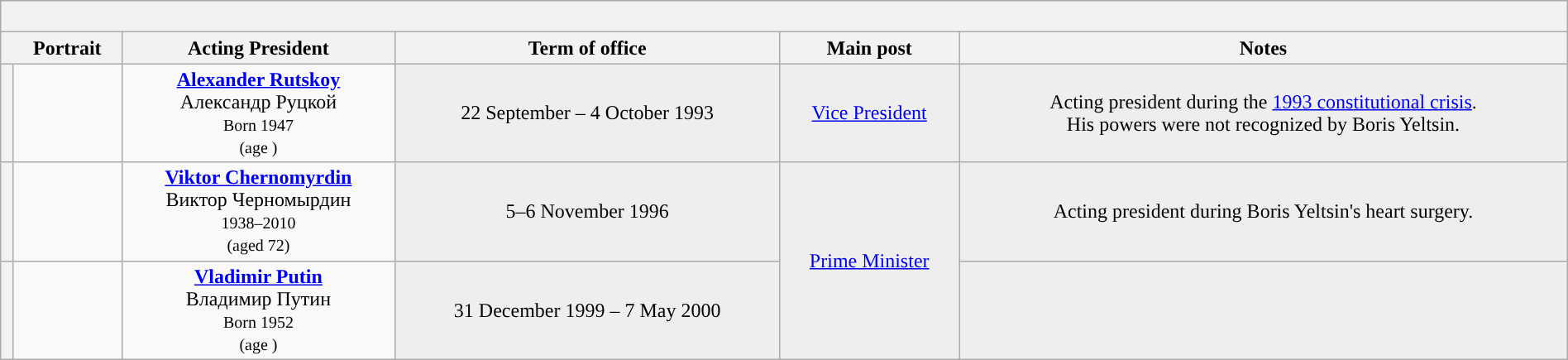<table class="wikitable" style="margin:1em auto; width:100%; text-align:center;">
<tr style="background:#cccccc">
<th colspan=6><br>   </th>
</tr>
<tr>
<th align="center" style="border-right:none"></th>
<th align="center" style="border-left:none">Portrait</th>
<th align="center">Acting President</th>
<th align="center">Term of office</th>
<th align="center">Main post</th>
<th align="center">Notes</th>
</tr>
<tr>
<th style="background:"></th>
<td style="width:80px"></td>
<td><strong><a href='#'>Alexander Rutskoy</a></strong><br><span>Александр Руцкой</span><small><br>Born 1947<br>(age )</small></td>
<td style="background:#EEEEEE">22 September – 4 October 1993</td>
<td style="background:#EEEEEE"><a href='#'>Vice President</a></td>
<td style="background:#EEEEEE">Acting president during the <a href='#'>1993 constitutional crisis</a>.<br>His powers were not recognized by Boris Yeltsin.</td>
</tr>
<tr>
<th style="background:"></th>
<td></td>
<td><strong><a href='#'>Viktor Chernomyrdin</a></strong><br><span>Виктор Черномырдин</span><small><br>1938–2010<br>(aged 72)</small></td>
<td style="background:#EEEEEE">5–6 November 1996</td>
<td rowspan="2" style="background:#EEEEEE"><a href='#'>Prime Minister</a></td>
<td style="background:#EEEEEE">Acting president during Boris Yeltsin's heart surgery.</td>
</tr>
<tr>
<th style="background:"></th>
<td></td>
<td><strong><a href='#'>Vladimir Putin</a></strong><br><span>Владимир Путин</span><small><br>Born 1952<br>(age )</small></td>
<td style="background:#EEEEEE">31 December 1999 – 7 May 2000</td>
<td style="background:#EEEEEE"></td>
</tr>
</table>
